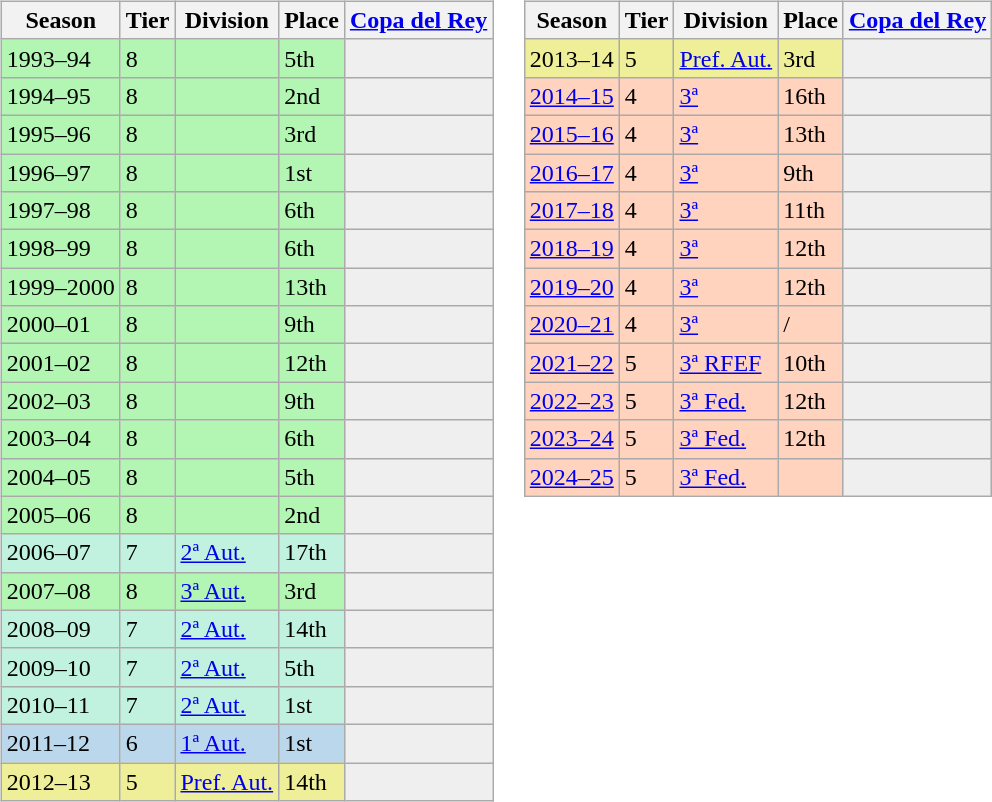<table>
<tr>
<td valign="top" width=0%><br><table class="wikitable">
<tr style="background:#f0f6fa;">
<th>Season</th>
<th>Tier</th>
<th>Division</th>
<th>Place</th>
<th><a href='#'>Copa del Rey</a></th>
</tr>
<tr>
<td style="background:#B3F5B3;">1993–94</td>
<td style="background:#B3F5B3;">8</td>
<td style="background:#B3F5B3;"></td>
<td style="background:#B3F5B3;">5th</td>
<td style="background:#efefef;"></td>
</tr>
<tr>
<td style="background:#B3F5B3;">1994–95</td>
<td style="background:#B3F5B3;">8</td>
<td style="background:#B3F5B3;"></td>
<td style="background:#B3F5B3;">2nd</td>
<td style="background:#efefef;"></td>
</tr>
<tr>
<td style="background:#B3F5B3;">1995–96</td>
<td style="background:#B3F5B3;">8</td>
<td style="background:#B3F5B3;"></td>
<td style="background:#B3F5B3;">3rd</td>
<td style="background:#efefef;"></td>
</tr>
<tr>
<td style="background:#B3F5B3;">1996–97</td>
<td style="background:#B3F5B3;">8</td>
<td style="background:#B3F5B3;"></td>
<td style="background:#B3F5B3;">1st</td>
<td style="background:#efefef;"></td>
</tr>
<tr>
<td style="background:#B3F5B3;">1997–98</td>
<td style="background:#B3F5B3;">8</td>
<td style="background:#B3F5B3;"></td>
<td style="background:#B3F5B3;">6th</td>
<td style="background:#efefef;"></td>
</tr>
<tr>
<td style="background:#B3F5B3;">1998–99</td>
<td style="background:#B3F5B3;">8</td>
<td style="background:#B3F5B3;"></td>
<td style="background:#B3F5B3;">6th</td>
<td style="background:#efefef;"></td>
</tr>
<tr>
<td style="background:#B3F5B3;">1999–2000</td>
<td style="background:#B3F5B3;">8</td>
<td style="background:#B3F5B3;"></td>
<td style="background:#B3F5B3;">13th</td>
<td style="background:#efefef;"></td>
</tr>
<tr>
<td style="background:#B3F5B3;">2000–01</td>
<td style="background:#B3F5B3;">8</td>
<td style="background:#B3F5B3;"></td>
<td style="background:#B3F5B3;">9th</td>
<td style="background:#efefef;"></td>
</tr>
<tr>
<td style="background:#B3F5B3;">2001–02</td>
<td style="background:#B3F5B3;">8</td>
<td style="background:#B3F5B3;"></td>
<td style="background:#B3F5B3;">12th</td>
<td style="background:#efefef;"></td>
</tr>
<tr>
<td style="background:#B3F5B3;">2002–03</td>
<td style="background:#B3F5B3;">8</td>
<td style="background:#B3F5B3;"></td>
<td style="background:#B3F5B3;">9th</td>
<td style="background:#efefef;"></td>
</tr>
<tr>
<td style="background:#B3F5B3;">2003–04</td>
<td style="background:#B3F5B3;">8</td>
<td style="background:#B3F5B3;"></td>
<td style="background:#B3F5B3;">6th</td>
<td style="background:#efefef;"></td>
</tr>
<tr>
<td style="background:#B3F5B3;">2004–05</td>
<td style="background:#B3F5B3;">8</td>
<td style="background:#B3F5B3;"></td>
<td style="background:#B3F5B3;">5th</td>
<td style="background:#efefef;"></td>
</tr>
<tr>
<td style="background:#B3F5B3;">2005–06</td>
<td style="background:#B3F5B3;">8</td>
<td style="background:#B3F5B3;"></td>
<td style="background:#B3F5B3;">2nd</td>
<td style="background:#efefef;"></td>
</tr>
<tr>
<td style="background:#C0F2DF;">2006–07</td>
<td style="background:#C0F2DF;">7</td>
<td style="background:#C0F2DF;"><a href='#'>2ª Aut.</a></td>
<td style="background:#C0F2DF;">17th</td>
<th style="background:#efefef;"></th>
</tr>
<tr>
<td style="background:#B3F5B3;">2007–08</td>
<td style="background:#B3F5B3;">8</td>
<td style="background:#B3F5B3;"><a href='#'>3ª Aut.</a></td>
<td style="background:#B3F5B3;">3rd</td>
<td style="background:#efefef;"></td>
</tr>
<tr>
<td style="background:#C0F2DF;">2008–09</td>
<td style="background:#C0F2DF;">7</td>
<td style="background:#C0F2DF;"><a href='#'>2ª Aut.</a></td>
<td style="background:#C0F2DF;">14th</td>
<th style="background:#efefef;"></th>
</tr>
<tr>
<td style="background:#C0F2DF;">2009–10</td>
<td style="background:#C0F2DF;">7</td>
<td style="background:#C0F2DF;"><a href='#'>2ª Aut.</a></td>
<td style="background:#C0F2DF;">5th</td>
<th style="background:#efefef;"></th>
</tr>
<tr>
<td style="background:#C0F2DF;">2010–11</td>
<td style="background:#C0F2DF;">7</td>
<td style="background:#C0F2DF;"><a href='#'>2ª Aut.</a></td>
<td style="background:#C0F2DF;">1st</td>
<th style="background:#efefef;"></th>
</tr>
<tr>
<td style="background:#BBD7EC;">2011–12</td>
<td style="background:#BBD7EC;">6</td>
<td style="background:#BBD7EC;"><a href='#'>1ª Aut.</a></td>
<td style="background:#BBD7EC;">1st</td>
<th style="background:#efefef;"></th>
</tr>
<tr>
<td style="background:#EFEF99;">2012–13</td>
<td style="background:#EFEF99;">5</td>
<td style="background:#EFEF99;"><a href='#'>Pref. Aut.</a></td>
<td style="background:#EFEF99;">14th</td>
<td style="background:#efefef;"></td>
</tr>
</table>
</td>
<td valign="top" width=0%><br><table class="wikitable">
<tr style="background:#f0f6fa;">
<th>Season</th>
<th>Tier</th>
<th>Division</th>
<th>Place</th>
<th><a href='#'>Copa del Rey</a></th>
</tr>
<tr>
<td style="background:#EFEF99;">2013–14</td>
<td style="background:#EFEF99;">5</td>
<td style="background:#EFEF99;"><a href='#'>Pref. Aut.</a></td>
<td style="background:#EFEF99;">3rd</td>
<td style="background:#efefef;"></td>
</tr>
<tr>
<td style="background:#FFD3BD;"><a href='#'>2014–15</a></td>
<td style="background:#FFD3BD;">4</td>
<td style="background:#FFD3BD;"><a href='#'>3ª</a></td>
<td style="background:#FFD3BD;">16th</td>
<td style="background:#efefef;"></td>
</tr>
<tr>
<td style="background:#FFD3BD;"><a href='#'>2015–16</a></td>
<td style="background:#FFD3BD;">4</td>
<td style="background:#FFD3BD;"><a href='#'>3ª</a></td>
<td style="background:#FFD3BD;">13th</td>
<td style="background:#efefef;"></td>
</tr>
<tr>
<td style="background:#FFD3BD;"><a href='#'>2016–17</a></td>
<td style="background:#FFD3BD;">4</td>
<td style="background:#FFD3BD;"><a href='#'>3ª</a></td>
<td style="background:#FFD3BD;">9th</td>
<td style="background:#efefef;"></td>
</tr>
<tr>
<td style="background:#FFD3BD;"><a href='#'>2017–18</a></td>
<td style="background:#FFD3BD;">4</td>
<td style="background:#FFD3BD;"><a href='#'>3ª</a></td>
<td style="background:#FFD3BD;">11th</td>
<td style="background:#efefef;"></td>
</tr>
<tr>
<td style="background:#FFD3BD;"><a href='#'>2018–19</a></td>
<td style="background:#FFD3BD;">4</td>
<td style="background:#FFD3BD;"><a href='#'>3ª</a></td>
<td style="background:#FFD3BD;">12th</td>
<td style="background:#efefef;"></td>
</tr>
<tr>
<td style="background:#FFD3BD;"><a href='#'>2019–20</a></td>
<td style="background:#FFD3BD;">4</td>
<td style="background:#FFD3BD;"><a href='#'>3ª</a></td>
<td style="background:#FFD3BD;">12th</td>
<td style="background:#efefef;"></td>
</tr>
<tr>
<td style="background:#FFD3BD;"><a href='#'>2020–21</a></td>
<td style="background:#FFD3BD;">4</td>
<td style="background:#FFD3BD;"><a href='#'>3ª</a></td>
<td style="background:#FFD3BD;"> / </td>
<th style="background:#efefef;"></th>
</tr>
<tr>
<td style="background:#FFD3BD;"><a href='#'>2021–22</a></td>
<td style="background:#FFD3BD;">5</td>
<td style="background:#FFD3BD;"><a href='#'>3ª RFEF</a></td>
<td style="background:#FFD3BD;">10th</td>
<th style="background:#efefef;"></th>
</tr>
<tr>
<td style="background:#FFD3BD;"><a href='#'>2022–23</a></td>
<td style="background:#FFD3BD;">5</td>
<td style="background:#FFD3BD;"><a href='#'>3ª Fed.</a></td>
<td style="background:#FFD3BD;">12th</td>
<th style="background:#efefef;"></th>
</tr>
<tr>
<td style="background:#FFD3BD;"><a href='#'>2023–24</a></td>
<td style="background:#FFD3BD;">5</td>
<td style="background:#FFD3BD;"><a href='#'>3ª Fed.</a></td>
<td style="background:#FFD3BD;">12th</td>
<th style="background:#efefef;"></th>
</tr>
<tr>
<td style="background:#FFD3BD;"><a href='#'>2024–25</a></td>
<td style="background:#FFD3BD;">5</td>
<td style="background:#FFD3BD;"><a href='#'>3ª Fed.</a></td>
<td style="background:#FFD3BD;"></td>
<th style="background:#efefef;"></th>
</tr>
</table>
</td>
</tr>
</table>
